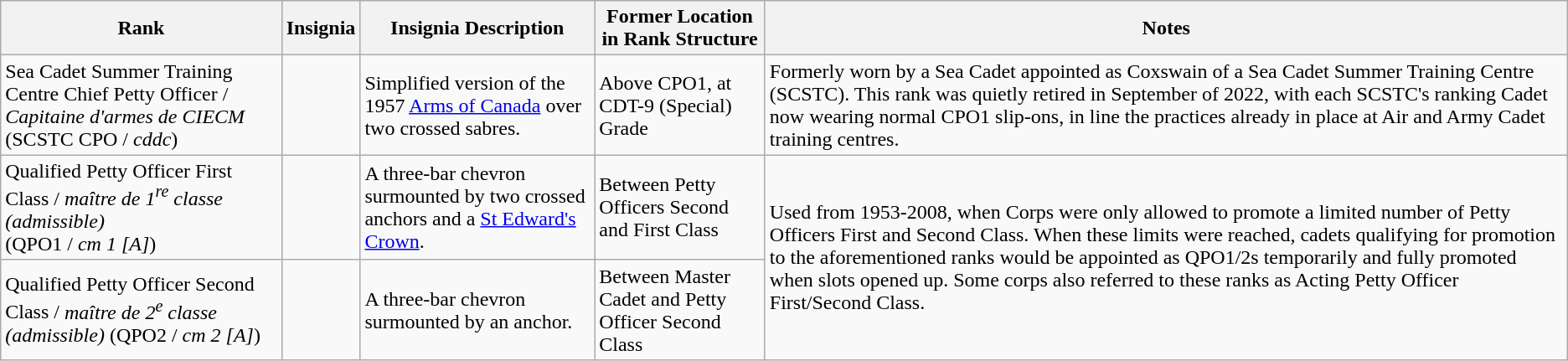<table class="wikitable">
<tr>
<th>Rank</th>
<th>Insignia</th>
<th>Insignia Description</th>
<th>Former Location in Rank Structure</th>
<th>Notes</th>
</tr>
<tr>
<td>Sea Cadet Summer Training Centre Chief Petty Officer / <em>Capitaine d'armes de CIECM</em>  (SCSTC CPO / <em>cddc</em>)</td>
<td></td>
<td>Simplified version of the 1957 <a href='#'>Arms of Canada</a> over two crossed sabres.</td>
<td>Above CPO1, at CDT-9 (Special) Grade</td>
<td>Formerly worn by a Sea Cadet appointed as Coxswain of a Sea Cadet Summer Training Centre (SCSTC). This rank was quietly retired in September of 2022, with each SCSTC's ranking Cadet now wearing normal CPO1 slip-ons, in line the practices already in place at  Air and Army Cadet training centres.</td>
</tr>
<tr>
<td>Qualified Petty Officer First Class  / <em>maître de 1<sup>re</sup> classe (admissible)</em><br>(QPO1 / <em>cm 1 [A]</em>)</td>
<td></td>
<td>A three-bar chevron surmounted by two crossed anchors and a <a href='#'>St Edward's Crown</a>.</td>
<td>Between Petty Officers Second and First Class</td>
<td rowspan="2">Used from 1953-2008, when Corps were only allowed to promote a limited number of Petty Officers First and Second Class. When these limits were reached, cadets qualifying for promotion to the aforementioned ranks would be appointed as QPO1/2s temporarily and fully promoted when slots opened up. Some corps also referred to these ranks as Acting Petty Officer First/Second Class.</td>
</tr>
<tr>
<td>Qualified Petty Officer Second Class  / <em>maître de 2<sup>e</sup> classe</em> <em>(admissible)</em> (QPO2 / <em>cm 2 [A]</em>)</td>
<td></td>
<td>A three-bar chevron surmounted by an anchor.</td>
<td>Between Master Cadet and Petty Officer Second Class</td>
</tr>
</table>
